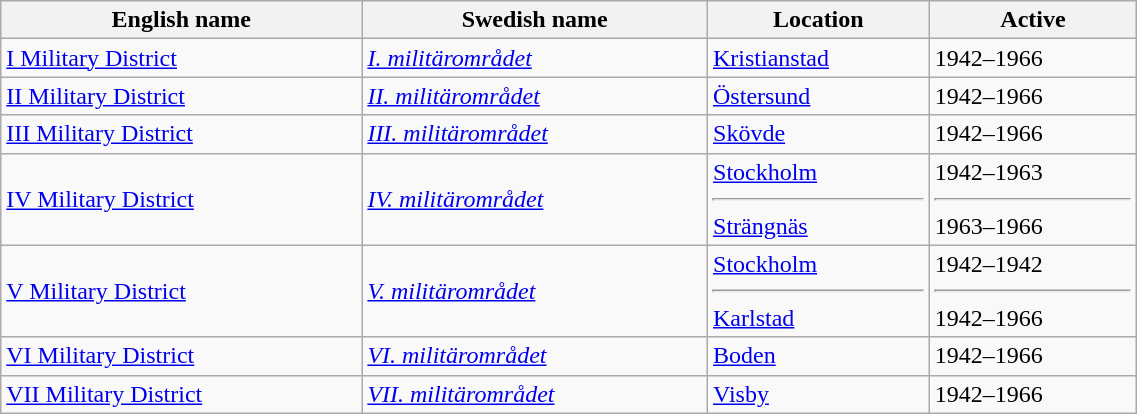<table class="wikitable" width= "60%">
<tr>
<th>English name</th>
<th>Swedish name</th>
<th>Location</th>
<th>Active</th>
</tr>
<tr>
<td><a href='#'>I Military District</a></td>
<td><a href='#'><em>I. militärområdet</em></a></td>
<td><a href='#'>Kristianstad</a></td>
<td>1942–1966</td>
</tr>
<tr>
<td><a href='#'>II Military District</a></td>
<td><a href='#'><em>II. militärområdet</em></a></td>
<td><a href='#'>Östersund</a></td>
<td>1942–1966</td>
</tr>
<tr>
<td><a href='#'>III Military District</a></td>
<td><a href='#'><em>III. militärområdet</em></a></td>
<td><a href='#'>Skövde</a></td>
<td>1942–1966</td>
</tr>
<tr>
<td><a href='#'>IV Military District</a></td>
<td><a href='#'><em>IV. militärområdet</em></a></td>
<td><a href='#'>Stockholm</a><hr><a href='#'>Strängnäs</a></td>
<td>1942–1963<hr> 1963–1966</td>
</tr>
<tr>
<td><a href='#'>V Military District</a></td>
<td><a href='#'><em>V. militärområdet</em></a></td>
<td><a href='#'>Stockholm</a><hr><a href='#'>Karlstad</a></td>
<td>1942–1942<hr>1942–1966</td>
</tr>
<tr>
<td><a href='#'>VI Military District</a></td>
<td><a href='#'><em>VI. militärområdet</em></a></td>
<td><a href='#'>Boden</a></td>
<td>1942–1966</td>
</tr>
<tr>
<td><a href='#'>VII Military District</a></td>
<td><a href='#'><em>VII. militärområdet</em></a></td>
<td><a href='#'>Visby</a></td>
<td>1942–1966</td>
</tr>
</table>
